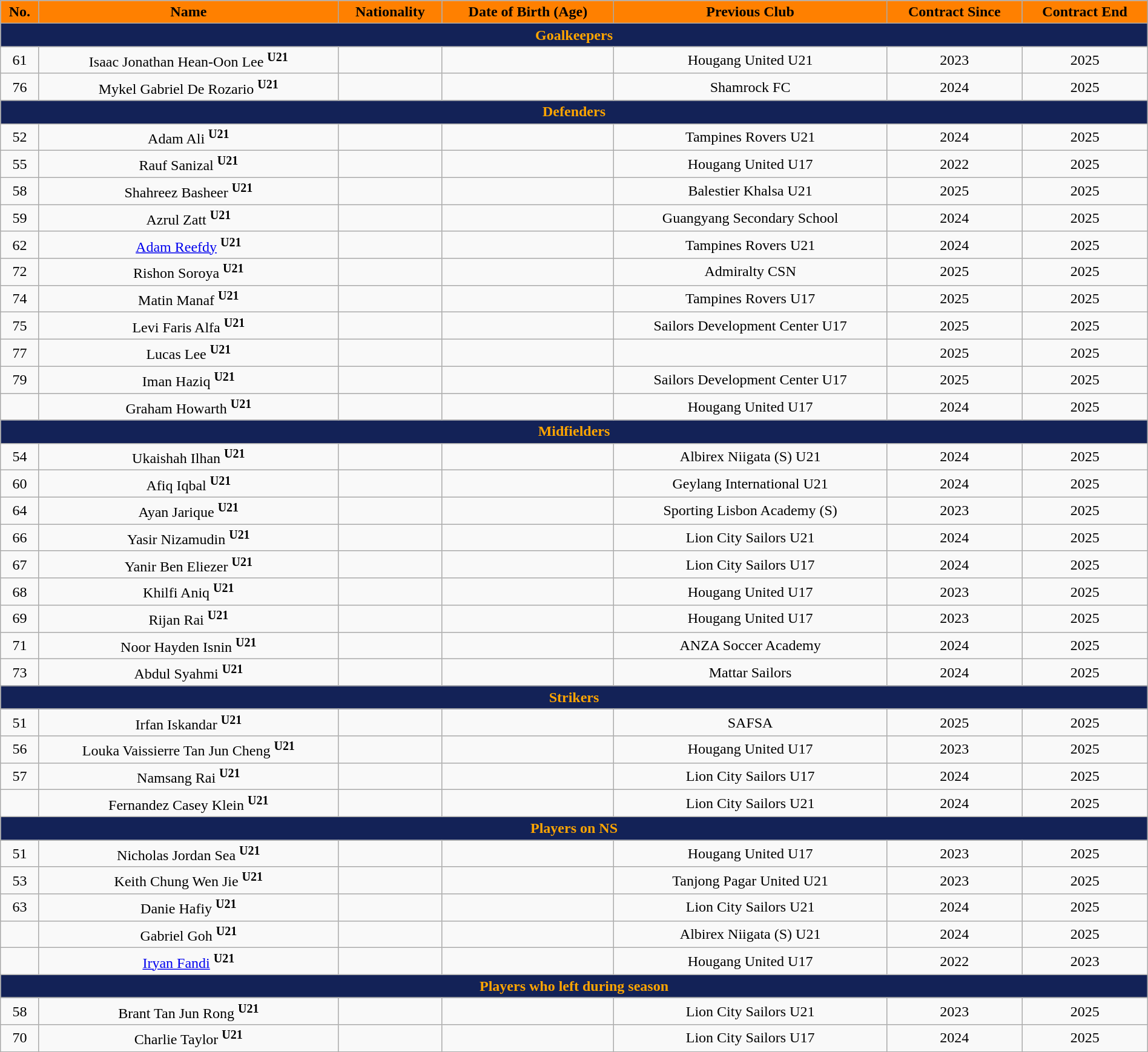<table class="wikitable" style="text-align:center; font-size:100%; width:100%;">
<tr>
<th style="background:#FF8000; color:black; text-align:center;">No.</th>
<th style="background:#FF8000; color:black; text-align:center;">Name</th>
<th style="background:#FF8000; color:black; text-align:center;">Nationality</th>
<th style="background:#FF8000; color:black; text-align:center;">Date of Birth (Age)</th>
<th style="background:#FF8000; color:black; text-align:center;">Previous Club</th>
<th style="background:#FF8000; color:black; text-align:center;">Contract Since</th>
<th style="background:#FF8000; color:black; text-align:center;">Contract End</th>
</tr>
<tr>
<th colspan="8" style="background:#132257; color:orange; text-align:center;">Goalkeepers</th>
</tr>
<tr>
<td>61</td>
<td>Isaac Jonathan Hean-Oon Lee <sup><strong>U21</strong></sup></td>
<td></td>
<td></td>
<td> Hougang United U21</td>
<td>2023</td>
<td>2025</td>
</tr>
<tr>
<td>76</td>
<td>Mykel Gabriel De Rozario <sup><strong>U21</strong></sup></td>
<td></td>
<td></td>
<td> Shamrock FC</td>
<td>2024</td>
<td>2025</td>
</tr>
<tr>
<th colspan="8" style="background:#132257; color:orange; text-align:center">Defenders</th>
</tr>
<tr>
<td>52</td>
<td>Adam Ali <sup><strong>U21</strong></sup></td>
<td></td>
<td></td>
<td> Tampines Rovers U21</td>
<td>2024</td>
<td>2025</td>
</tr>
<tr>
<td>55</td>
<td>Rauf Sanizal <sup><strong>U21</strong></sup></td>
<td></td>
<td></td>
<td> Hougang United U17</td>
<td>2022</td>
<td>2025</td>
</tr>
<tr>
<td>58</td>
<td>Shahreez Basheer <sup><strong>U21</strong></sup></td>
<td></td>
<td></td>
<td> Balestier Khalsa U21</td>
<td>2025</td>
<td>2025</td>
</tr>
<tr>
<td>59</td>
<td>Azrul Zatt <sup><strong>U21</strong></sup></td>
<td></td>
<td></td>
<td> Guangyang Secondary School</td>
<td>2024</td>
<td>2025</td>
</tr>
<tr>
<td>62</td>
<td><a href='#'>Adam Reefdy</a> <sup><strong>U21</strong></sup></td>
<td></td>
<td></td>
<td> Tampines Rovers U21</td>
<td>2024</td>
<td>2025</td>
</tr>
<tr>
<td>72</td>
<td>Rishon Soroya <sup><strong>U21</strong></sup></td>
<td></td>
<td></td>
<td> Admiralty CSN</td>
<td>2025</td>
<td>2025</td>
</tr>
<tr>
<td>74</td>
<td>Matin Manaf <sup><strong>U21</strong></sup></td>
<td></td>
<td></td>
<td> Tampines Rovers U17</td>
<td>2025</td>
<td>2025</td>
</tr>
<tr>
<td>75</td>
<td>Levi Faris Alfa <sup><strong>U21</strong></sup></td>
<td></td>
<td></td>
<td> Sailors Development Center U17</td>
<td>2025</td>
<td>2025</td>
</tr>
<tr>
<td>77</td>
<td>Lucas Lee <sup><strong>U21</strong></sup></td>
<td></td>
<td></td>
<td></td>
<td>2025</td>
<td>2025</td>
</tr>
<tr>
<td>79</td>
<td>Iman Haziq <sup><strong>U21</strong></sup></td>
<td></td>
<td></td>
<td> Sailors Development Center U17</td>
<td>2025</td>
<td>2025</td>
</tr>
<tr>
<td></td>
<td>Graham Howarth <sup><strong>U21</strong></sup></td>
<td></td>
<td></td>
<td> Hougang United U17</td>
<td>2024</td>
<td>2025</td>
</tr>
<tr>
<th colspan="8" style="background:#132257; color:orange; text-align:center">Midfielders</th>
</tr>
<tr>
<td>54</td>
<td>Ukaishah Ilhan <sup><strong>U21</strong></sup></td>
<td></td>
<td></td>
<td> Albirex Niigata (S) U21</td>
<td>2024</td>
<td>2025</td>
</tr>
<tr>
<td>60</td>
<td>Afiq Iqbal <sup><strong>U21</strong></sup></td>
<td></td>
<td></td>
<td> Geylang International U21</td>
<td>2024</td>
<td>2025</td>
</tr>
<tr>
<td>64</td>
<td>Ayan Jarique <sup><strong>U21</strong></sup></td>
<td></td>
<td></td>
<td> Sporting Lisbon Academy (S)</td>
<td>2023</td>
<td>2025</td>
</tr>
<tr>
<td>66</td>
<td>Yasir Nizamudin <sup><strong>U21</strong></sup></td>
<td></td>
<td></td>
<td> Lion City Sailors U21</td>
<td>2024</td>
<td>2025</td>
</tr>
<tr>
<td>67</td>
<td>Yanir Ben Eliezer <sup><strong>U21</strong></sup></td>
<td></td>
<td></td>
<td> Lion City Sailors U17</td>
<td>2024</td>
<td>2025</td>
</tr>
<tr>
<td>68</td>
<td>Khilfi Aniq <sup><strong>U21</strong></sup></td>
<td></td>
<td></td>
<td> Hougang United U17</td>
<td>2023</td>
<td>2025</td>
</tr>
<tr>
<td>69</td>
<td>Rijan Rai <sup><strong>U21</strong></sup></td>
<td></td>
<td></td>
<td> Hougang United U17</td>
<td>2023</td>
<td>2025</td>
</tr>
<tr>
<td>71</td>
<td>Noor Hayden Isnin <sup><strong>U21</strong></sup></td>
<td></td>
<td></td>
<td> ANZA Soccer Academy</td>
<td>2024</td>
<td>2025</td>
</tr>
<tr>
<td>73</td>
<td>Abdul Syahmi <sup><strong>U21</strong></sup></td>
<td></td>
<td></td>
<td> Mattar Sailors</td>
<td>2024</td>
<td>2025</td>
</tr>
<tr>
<th colspan="8" style="background:#132257; color:orange; text-align:center">Strikers</th>
</tr>
<tr>
<td>51</td>
<td>Irfan Iskandar <sup><strong>U21</strong></sup></td>
<td></td>
<td></td>
<td> SAFSA</td>
<td>2025</td>
<td>2025</td>
</tr>
<tr>
<td>56</td>
<td>Louka Vaissierre Tan Jun Cheng <sup><strong>U21</strong></sup></td>
<td></td>
<td></td>
<td> Hougang United U17</td>
<td>2023</td>
<td>2025</td>
</tr>
<tr>
<td>57</td>
<td>Namsang Rai <sup><strong>U21</strong></sup></td>
<td></td>
<td></td>
<td> Lion City Sailors U17</td>
<td>2024</td>
<td>2025</td>
</tr>
<tr>
<td></td>
<td>Fernandez Casey Klein <sup><strong>U21</strong></sup></td>
<td></td>
<td></td>
<td> Lion City Sailors U21</td>
<td>2024</td>
<td>2025</td>
</tr>
<tr>
<th colspan="8" style="background:#132257; color:orange; text-align:center;">Players on NS</th>
</tr>
<tr>
<td>51</td>
<td>Nicholas Jordan Sea <sup><strong>U21</strong></sup></td>
<td></td>
<td></td>
<td> Hougang United U17</td>
<td>2023</td>
<td>2025</td>
</tr>
<tr>
<td>53</td>
<td>Keith Chung Wen Jie <sup><strong>U21</strong></sup></td>
<td></td>
<td></td>
<td> Tanjong Pagar United U21</td>
<td>2023</td>
<td>2025</td>
</tr>
<tr>
<td>63</td>
<td>Danie Hafiy <sup><strong>U21</strong></sup></td>
<td></td>
<td></td>
<td> Lion City Sailors U21</td>
<td>2024</td>
<td>2025</td>
</tr>
<tr>
<td></td>
<td>Gabriel Goh <sup><strong>U21</strong></sup></td>
<td></td>
<td></td>
<td> Albirex Niigata (S) U21</td>
<td>2024</td>
<td>2025</td>
</tr>
<tr>
<td></td>
<td><a href='#'>Iryan Fandi</a> <sup><strong>U21</strong></sup></td>
<td></td>
<td></td>
<td> Hougang United U17</td>
<td>2022</td>
<td>2023</td>
</tr>
<tr>
<th colspan="8" style="background:#132257; color:orange; text-align:center;">Players who left during season</th>
</tr>
<tr>
<td>58</td>
<td>Brant Tan Jun Rong <sup><strong>U21</strong></sup></td>
<td></td>
<td></td>
<td> Lion City Sailors U21</td>
<td>2023</td>
<td>2025</td>
</tr>
<tr>
<td>70</td>
<td>Charlie Taylor <sup><strong>U21</strong></sup></td>
<td></td>
<td></td>
<td> Lion City Sailors U17</td>
<td>2024</td>
<td>2025</td>
</tr>
<tr>
</tr>
</table>
